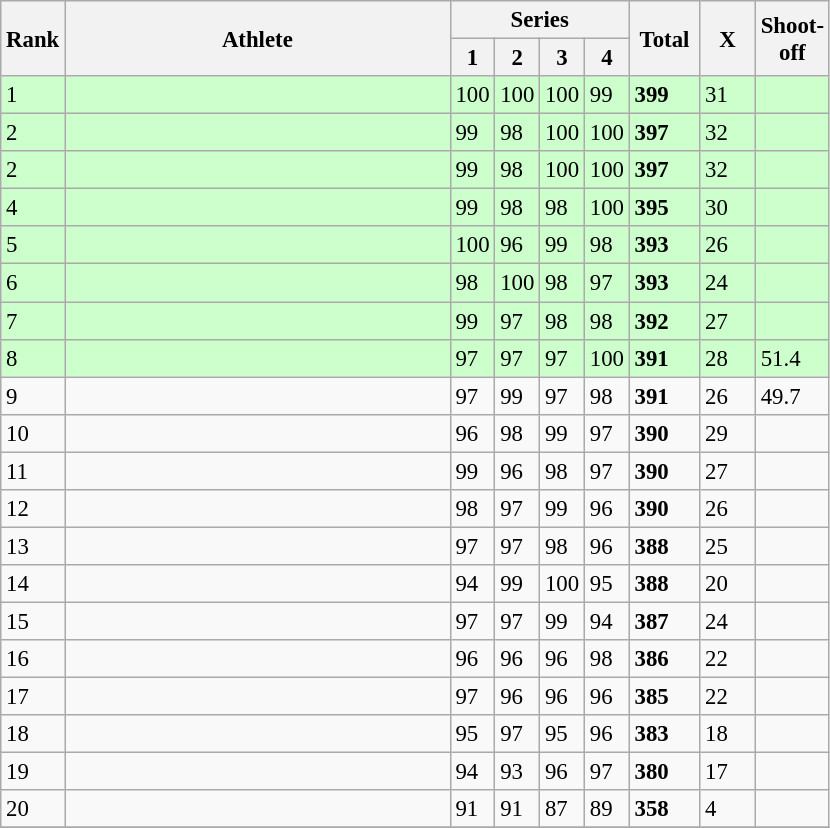<table class="wikitable" style="font-size:95%" style="width:35em;" style="text-align:center">
<tr>
<th rowspan=2>Rank</th>
<th rowspan=2 width=250>Athlete</th>
<th colspan=4 width=100>Series</th>
<th rowspan=2 width=40>Total</th>
<th rowspan=2 width=30>X</th>
<th rowspan=2 width=40>Shoot-off</th>
</tr>
<tr>
<th>1</th>
<th>2</th>
<th>3</th>
<th>4</th>
</tr>
<tr bgcolor=ccffcc>
<td>1</td>
<td align=left></td>
<td>100</td>
<td>100</td>
<td>100</td>
<td>99</td>
<td><strong>399</strong></td>
<td>31</td>
<td></td>
</tr>
<tr bgcolor=ccffcc>
<td>2</td>
<td align=left></td>
<td>99</td>
<td>98</td>
<td>100</td>
<td>100</td>
<td><strong>397</strong></td>
<td>32</td>
<td></td>
</tr>
<tr bgcolor=ccffcc>
<td>2</td>
<td align=left></td>
<td>99</td>
<td>98</td>
<td>100</td>
<td>100</td>
<td><strong>397</strong></td>
<td>32</td>
<td></td>
</tr>
<tr bgcolor=ccffcc>
<td>4</td>
<td align=left></td>
<td>99</td>
<td>98</td>
<td>98</td>
<td>100</td>
<td><strong>395</strong></td>
<td>30</td>
<td></td>
</tr>
<tr bgcolor=ccffcc>
<td>5</td>
<td align=left></td>
<td>100</td>
<td>96</td>
<td>99</td>
<td>98</td>
<td><strong>393</strong></td>
<td>26</td>
<td></td>
</tr>
<tr bgcolor=ccffcc>
<td>6</td>
<td align=left></td>
<td>98</td>
<td>100</td>
<td>98</td>
<td>97</td>
<td><strong>393</strong></td>
<td>24</td>
<td></td>
</tr>
<tr bgcolor=ccffcc>
<td>7</td>
<td align=left></td>
<td>99</td>
<td>97</td>
<td>98</td>
<td>98</td>
<td><strong>392</strong></td>
<td>27</td>
<td></td>
</tr>
<tr bgcolor=ccffcc>
<td>8</td>
<td align=left></td>
<td>97</td>
<td>97</td>
<td>97</td>
<td>100</td>
<td><strong>391</strong></td>
<td>28</td>
<td>51.4</td>
</tr>
<tr>
<td>9</td>
<td align=left></td>
<td>97</td>
<td>99</td>
<td>97</td>
<td>98</td>
<td><strong>391</strong></td>
<td>26</td>
<td>49.7</td>
</tr>
<tr>
<td>10</td>
<td align=left></td>
<td>96</td>
<td>98</td>
<td>99</td>
<td>97</td>
<td><strong>390</strong></td>
<td>29</td>
<td></td>
</tr>
<tr>
<td>11</td>
<td align=left></td>
<td>99</td>
<td>96</td>
<td>98</td>
<td>97</td>
<td><strong>390</strong></td>
<td>27</td>
<td></td>
</tr>
<tr>
<td>12</td>
<td align=left></td>
<td>98</td>
<td>97</td>
<td>99</td>
<td>96</td>
<td><strong>390</strong></td>
<td>26</td>
<td></td>
</tr>
<tr>
<td>13</td>
<td align=left></td>
<td>97</td>
<td>97</td>
<td>98</td>
<td>96</td>
<td><strong>388</strong></td>
<td>25</td>
<td></td>
</tr>
<tr>
<td>14</td>
<td align=left></td>
<td>94</td>
<td>99</td>
<td>100</td>
<td>95</td>
<td><strong>388</strong></td>
<td>20</td>
<td></td>
</tr>
<tr>
<td>15</td>
<td align=left></td>
<td>97</td>
<td>97</td>
<td>99</td>
<td>94</td>
<td><strong>387</strong></td>
<td>24</td>
<td></td>
</tr>
<tr>
<td>16</td>
<td align=left></td>
<td>96</td>
<td>96</td>
<td>96</td>
<td>98</td>
<td><strong>386</strong></td>
<td>22</td>
<td></td>
</tr>
<tr>
<td>17</td>
<td align=left></td>
<td>97</td>
<td>96</td>
<td>96</td>
<td>96</td>
<td><strong>385</strong></td>
<td>22</td>
<td></td>
</tr>
<tr>
<td>18</td>
<td align=left></td>
<td>95</td>
<td>97</td>
<td>95</td>
<td>96</td>
<td><strong>383</strong></td>
<td>18</td>
<td></td>
</tr>
<tr>
<td>19</td>
<td align=left></td>
<td>94</td>
<td>93</td>
<td>96</td>
<td>97</td>
<td><strong>380</strong></td>
<td>17</td>
<td></td>
</tr>
<tr>
<td>20</td>
<td align=left></td>
<td>91</td>
<td>91</td>
<td>87</td>
<td>89</td>
<td><strong>358</strong></td>
<td>4</td>
<td></td>
</tr>
<tr>
</tr>
</table>
